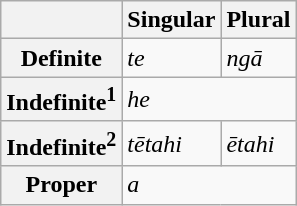<table class="wikitable">
<tr>
<th></th>
<th>Singular</th>
<th>Plural</th>
</tr>
<tr>
<th>Definite</th>
<td><em>te</em></td>
<td><em>ngā</em></td>
</tr>
<tr>
<th>Indefinite<sup>1</sup></th>
<td colspan="2"><em>he</em></td>
</tr>
<tr>
<th>Indefinite<sup>2</sup></th>
<td><em>tētahi</em></td>
<td><em>ētahi</em></td>
</tr>
<tr>
<th>Proper</th>
<td colspan="2"><em>a</em></td>
</tr>
</table>
